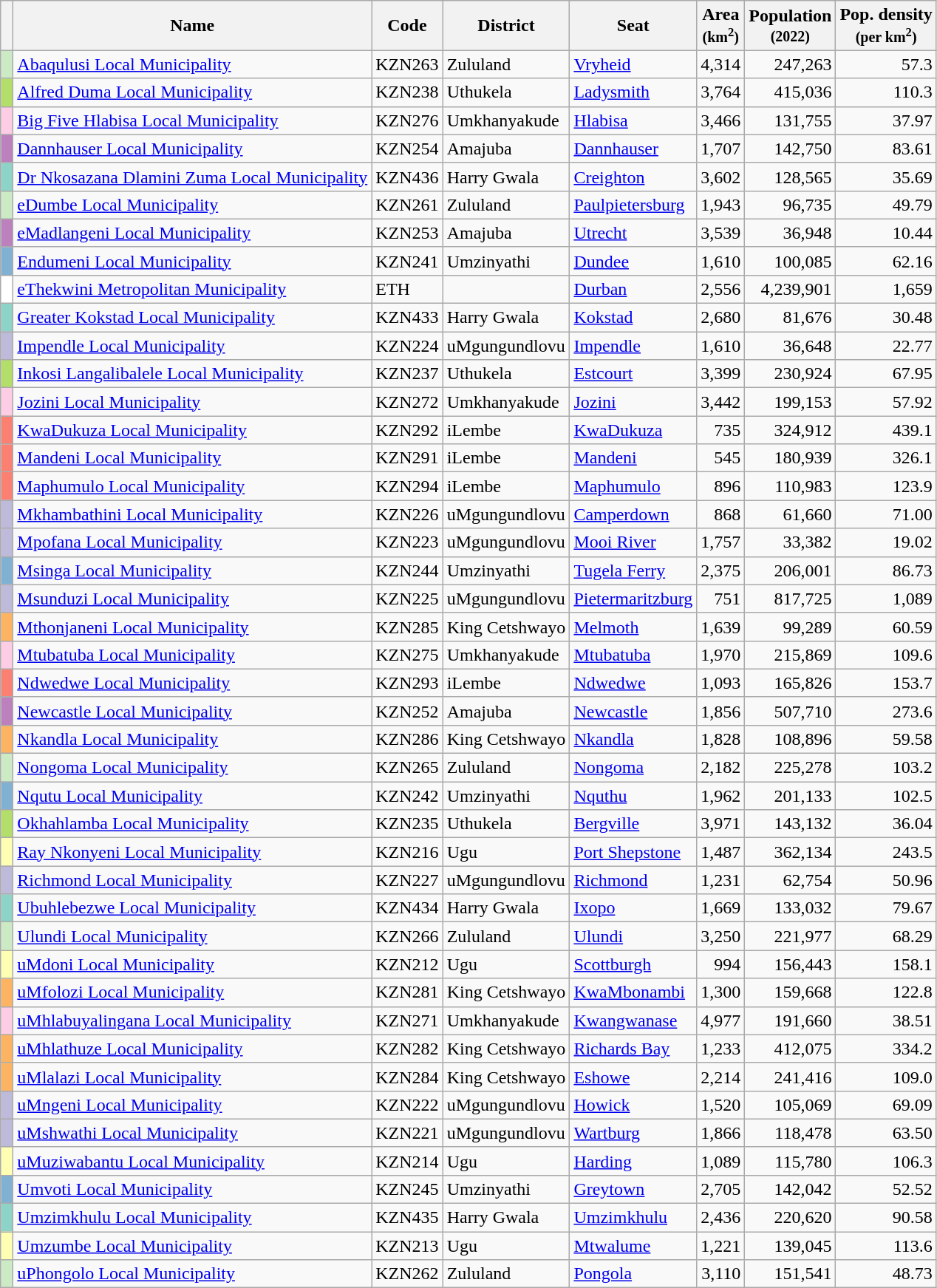<table class="wikitable sortable">
<tr>
<th class="unsortable"> </th>
<th>Name</th>
<th>Code</th>
<th>District</th>
<th>Seat</th>
<th>Area<br><small>(km<sup>2</sup>)</small></th>
<th>Population<br><small>(2022)</small></th>
<th>Pop. density<br><small>(per km<sup>2</sup>)</small></th>
</tr>
<tr>
<td style="text-align:center;background-color:#CCEBC5"></td>
<td><a href='#'>Abaqulusi Local Municipality</a></td>
<td>KZN263</td>
<td>Zululand</td>
<td><a href='#'>Vryheid</a></td>
<td style="text-align:right">4,314</td>
<td style="text-align:right">247,263</td>
<td style="text-align:right">57.3</td>
</tr>
<tr>
<td style="text-align:center;background-color:#B3DE69"></td>
<td><a href='#'>Alfred Duma Local Municipality</a></td>
<td>KZN238</td>
<td>Uthukela</td>
<td><a href='#'>Ladysmith</a></td>
<td style="text-align:right">3,764</td>
<td style="text-align:right">415,036</td>
<td style="text-align:right">110.3</td>
</tr>
<tr>
<td style="text-align:center;background-color:#FCCDE5"></td>
<td><a href='#'>Big Five Hlabisa Local Municipality</a></td>
<td>KZN276</td>
<td>Umkhanyakude</td>
<td><a href='#'>Hlabisa</a></td>
<td style="text-align:right">3,466</td>
<td style="text-align:right">131,755</td>
<td style="text-align:right">37.97</td>
</tr>
<tr>
<td style="text-align:center;background-color:#BC80BD"></td>
<td><a href='#'>Dannhauser Local Municipality</a></td>
<td>KZN254</td>
<td>Amajuba</td>
<td><a href='#'>Dannhauser</a></td>
<td style="text-align:right">1,707</td>
<td style="text-align:right">142,750</td>
<td style="text-align:right">83.61</td>
</tr>
<tr>
<td style="text-align:center;background-color:#8DD3C7"></td>
<td><a href='#'>Dr Nkosazana Dlamini Zuma Local Municipality</a></td>
<td>KZN436</td>
<td>Harry Gwala</td>
<td><a href='#'>Creighton</a></td>
<td style="text-align:right">3,602</td>
<td style="text-align:right">128,565</td>
<td style="text-align:right">35.69</td>
</tr>
<tr>
<td style="text-align:center;background-color:#CCEBC5"></td>
<td><a href='#'>eDumbe Local Municipality</a></td>
<td>KZN261</td>
<td>Zululand</td>
<td><a href='#'>Paulpietersburg</a></td>
<td style="text-align:right">1,943</td>
<td style="text-align:right">96,735</td>
<td style="text-align:right">49.79</td>
</tr>
<tr>
<td style="text-align:center;background-color:#BC80BD"></td>
<td><a href='#'>eMadlangeni Local Municipality</a></td>
<td>KZN253</td>
<td>Amajuba</td>
<td><a href='#'>Utrecht</a></td>
<td style="text-align:right">3,539</td>
<td style="text-align:right">36,948</td>
<td style="text-align:right">10.44</td>
</tr>
<tr>
<td style="text-align:center;background-color:#80B1D3"></td>
<td><a href='#'>Endumeni Local Municipality</a></td>
<td>KZN241</td>
<td>Umzinyathi</td>
<td><a href='#'>Dundee</a></td>
<td style="text-align:right">1,610</td>
<td style="text-align:right">100,085</td>
<td style="text-align:right">62.16</td>
</tr>
<tr>
<td style="text-align:center;background-color:#FFFFFF"></td>
<td><a href='#'>eThekwini Metropolitan Municipality</a></td>
<td>ETH</td>
<td></td>
<td><a href='#'>Durban</a></td>
<td style="text-align:right">2,556</td>
<td style="text-align:right">4,239,901</td>
<td style="text-align:right">1,659</td>
</tr>
<tr>
<td style="text-align:center;background-color:#8DD3C7"></td>
<td><a href='#'>Greater Kokstad Local Municipality</a></td>
<td>KZN433</td>
<td>Harry Gwala</td>
<td><a href='#'>Kokstad</a></td>
<td style="text-align:right">2,680</td>
<td style="text-align:right">81,676</td>
<td style="text-align:right">30.48</td>
</tr>
<tr>
<td style="text-align:center;background-color:#BEBADA"></td>
<td><a href='#'>Impendle Local Municipality</a></td>
<td>KZN224</td>
<td>uMgungundlovu</td>
<td><a href='#'>Impendle</a></td>
<td style="text-align:right">1,610</td>
<td style="text-align:right">36,648</td>
<td style="text-align:right">22.77</td>
</tr>
<tr>
<td style="text-align:center;background-color:#B3DE69"></td>
<td><a href='#'>Inkosi Langalibalele Local Municipality</a></td>
<td>KZN237</td>
<td>Uthukela</td>
<td><a href='#'>Estcourt</a></td>
<td style="text-align:right">3,399</td>
<td style="text-align:right">230,924</td>
<td style="text-align:right">67.95</td>
</tr>
<tr>
<td style="text-align:center;background-color:#FCCDE5"></td>
<td><a href='#'>Jozini Local Municipality</a></td>
<td>KZN272</td>
<td>Umkhanyakude</td>
<td><a href='#'>Jozini</a></td>
<td style="text-align:right">3,442</td>
<td style="text-align:right">199,153</td>
<td style="text-align:right">57.92</td>
</tr>
<tr>
<td style="text-align:center;background-color:#FB8072"></td>
<td><a href='#'>KwaDukuza Local Municipality</a></td>
<td>KZN292</td>
<td>iLembe</td>
<td><a href='#'>KwaDukuza</a></td>
<td style="text-align:right">735</td>
<td style="text-align:right">324,912</td>
<td style="text-align:right">439.1</td>
</tr>
<tr>
<td style="text-align:center;background-color:#FB8072"></td>
<td><a href='#'>Mandeni Local Municipality</a></td>
<td>KZN291</td>
<td>iLembe</td>
<td><a href='#'>Mandeni</a></td>
<td style="text-align:right">545</td>
<td style="text-align:right">180,939</td>
<td style="text-align:right">326.1</td>
</tr>
<tr>
<td style="text-align:center;background-color:#FB8072"></td>
<td><a href='#'>Maphumulo Local Municipality</a></td>
<td>KZN294</td>
<td>iLembe</td>
<td><a href='#'>Maphumulo</a></td>
<td style="text-align:right">896</td>
<td style="text-align:right">110,983</td>
<td style="text-align:right">123.9</td>
</tr>
<tr>
<td style="text-align:center;background-color:#BEBADA"></td>
<td><a href='#'>Mkhambathini Local Municipality</a></td>
<td>KZN226</td>
<td>uMgungundlovu</td>
<td><a href='#'>Camperdown</a></td>
<td style="text-align:right">868</td>
<td style="text-align:right">61,660</td>
<td style="text-align:right">71.00</td>
</tr>
<tr>
<td style="text-align:center;background-color:#BEBADA"></td>
<td><a href='#'>Mpofana Local Municipality</a></td>
<td>KZN223</td>
<td>uMgungundlovu</td>
<td><a href='#'>Mooi River</a></td>
<td style="text-align:right">1,757</td>
<td style="text-align:right">33,382</td>
<td style="text-align:right">19.02</td>
</tr>
<tr>
<td style="text-align:center;background-color:#80B1D3"></td>
<td><a href='#'>Msinga Local Municipality</a></td>
<td>KZN244</td>
<td>Umzinyathi</td>
<td><a href='#'>Tugela Ferry</a></td>
<td style="text-align:right">2,375</td>
<td style="text-align:right">206,001</td>
<td style="text-align:right">86.73</td>
</tr>
<tr>
<td style="text-align:center;background-color:#BEBADA"></td>
<td><a href='#'>Msunduzi Local Municipality</a></td>
<td>KZN225</td>
<td>uMgungundlovu</td>
<td><a href='#'>Pietermaritzburg</a></td>
<td style="text-align:right">751</td>
<td style="text-align:right">817,725</td>
<td style="text-align:right">1,089</td>
</tr>
<tr>
<td style="text-align:center;background-color:#FDB462"></td>
<td><a href='#'>Mthonjaneni Local Municipality</a></td>
<td>KZN285</td>
<td>King Cetshwayo</td>
<td><a href='#'>Melmoth</a></td>
<td style="text-align:right">1,639</td>
<td style="text-align:right">99,289</td>
<td style="text-align:right">60.59</td>
</tr>
<tr>
<td style="text-align:center;background-color:#FCCDE5"></td>
<td><a href='#'>Mtubatuba Local Municipality</a></td>
<td>KZN275</td>
<td>Umkhanyakude</td>
<td><a href='#'>Mtubatuba</a></td>
<td style="text-align:right">1,970</td>
<td style="text-align:right">215,869</td>
<td style="text-align:right">109.6</td>
</tr>
<tr>
<td style="text-align:center;background-color:#FB8072"></td>
<td><a href='#'>Ndwedwe Local Municipality</a></td>
<td>KZN293</td>
<td>iLembe</td>
<td><a href='#'>Ndwedwe</a></td>
<td style="text-align:right">1,093</td>
<td style="text-align:right">165,826</td>
<td style="text-align:right">153.7</td>
</tr>
<tr>
<td style="text-align:center;background-color:#BC80BD"></td>
<td><a href='#'>Newcastle Local Municipality</a></td>
<td>KZN252</td>
<td>Amajuba</td>
<td><a href='#'>Newcastle</a></td>
<td style="text-align:right">1,856</td>
<td style="text-align:right">507,710</td>
<td style="text-align:right">273.6</td>
</tr>
<tr>
<td style="text-align:center;background-color:#FDB462"></td>
<td><a href='#'>Nkandla Local Municipality</a></td>
<td>KZN286</td>
<td>King Cetshwayo</td>
<td><a href='#'>Nkandla</a></td>
<td style="text-align:right">1,828</td>
<td style="text-align:right">108,896</td>
<td style="text-align:right">59.58</td>
</tr>
<tr>
<td style="text-align:center;background-color:#CCEBC5"></td>
<td><a href='#'>Nongoma Local Municipality</a></td>
<td>KZN265</td>
<td>Zululand</td>
<td><a href='#'>Nongoma</a></td>
<td style="text-align:right">2,182</td>
<td style="text-align:right">225,278</td>
<td style="text-align:right">103.2</td>
</tr>
<tr>
<td style="text-align:center;background-color:#80B1D3"></td>
<td><a href='#'>Nqutu Local Municipality</a></td>
<td>KZN242</td>
<td>Umzinyathi</td>
<td><a href='#'>Nquthu</a></td>
<td style="text-align:right">1,962</td>
<td style="text-align:right">201,133</td>
<td style="text-align:right">102.5</td>
</tr>
<tr>
<td style="text-align:center;background-color:#B3DE69"></td>
<td><a href='#'>Okhahlamba Local Municipality</a></td>
<td>KZN235</td>
<td>Uthukela</td>
<td><a href='#'>Bergville</a></td>
<td style="text-align:right">3,971</td>
<td style="text-align:right">143,132</td>
<td style="text-align:right">36.04</td>
</tr>
<tr>
<td style="text-align:center;background-color:#FFFFB3"></td>
<td><a href='#'>Ray Nkonyeni Local Municipality</a></td>
<td>KZN216</td>
<td>Ugu</td>
<td><a href='#'>Port Shepstone</a></td>
<td style="text-align:right">1,487</td>
<td style="text-align:right">362,134</td>
<td style="text-align:right">243.5</td>
</tr>
<tr>
<td style="text-align:center;background-color:#BEBADA"></td>
<td><a href='#'>Richmond Local Municipality</a></td>
<td>KZN227</td>
<td>uMgungundlovu</td>
<td><a href='#'>Richmond</a></td>
<td style="text-align:right">1,231</td>
<td style="text-align:right">62,754</td>
<td style="text-align:right">50.96</td>
</tr>
<tr>
<td style="text-align:center;background-color:#8DD3C7"></td>
<td><a href='#'>Ubuhlebezwe Local Municipality</a></td>
<td>KZN434</td>
<td>Harry Gwala</td>
<td><a href='#'>Ixopo</a></td>
<td style="text-align:right">1,669</td>
<td style="text-align:right">133,032</td>
<td style="text-align:right">79.67</td>
</tr>
<tr>
<td style="text-align:center;background-color:#CCEBC5"></td>
<td><a href='#'>Ulundi Local Municipality</a></td>
<td>KZN266</td>
<td>Zululand</td>
<td><a href='#'>Ulundi</a></td>
<td style="text-align:right">3,250</td>
<td style="text-align:right">221,977</td>
<td style="text-align:right">68.29</td>
</tr>
<tr>
<td style="text-align:center;background-color:#FFFFB3"></td>
<td><a href='#'>uMdoni Local Municipality</a></td>
<td>KZN212</td>
<td>Ugu</td>
<td><a href='#'>Scottburgh</a></td>
<td style="text-align:right">994</td>
<td style="text-align:right">156,443</td>
<td style="text-align:right">158.1</td>
</tr>
<tr>
<td style="text-align:center;background-color:#FDB462"></td>
<td><a href='#'>uMfolozi Local Municipality</a></td>
<td>KZN281</td>
<td>King Cetshwayo</td>
<td><a href='#'>KwaMbonambi</a></td>
<td style="text-align:right">1,300</td>
<td style="text-align:right">159,668</td>
<td style="text-align:right">122.8</td>
</tr>
<tr>
<td style="text-align:center;background-color:#FCCDE5"></td>
<td><a href='#'>uMhlabuyalingana Local Municipality</a></td>
<td>KZN271</td>
<td>Umkhanyakude</td>
<td><a href='#'>Kwangwanase</a></td>
<td style="text-align:right">4,977</td>
<td style="text-align:right">191,660</td>
<td style="text-align:right">38.51</td>
</tr>
<tr>
<td style="text-align:center;background-color:#FDB462"></td>
<td><a href='#'>uMhlathuze Local Municipality</a></td>
<td>KZN282</td>
<td>King Cetshwayo</td>
<td><a href='#'>Richards Bay</a></td>
<td style="text-align:right">1,233</td>
<td style="text-align:right">412,075</td>
<td style="text-align:right">334.2</td>
</tr>
<tr>
<td style="text-align:center;background-color:#FDB462"></td>
<td><a href='#'>uMlalazi Local Municipality</a></td>
<td>KZN284</td>
<td>King Cetshwayo</td>
<td><a href='#'>Eshowe</a></td>
<td style="text-align:right">2,214</td>
<td style="text-align:right">241,416</td>
<td style="text-align:right">109.0</td>
</tr>
<tr>
<td style="text-align:center;background-color:#BEBADA"></td>
<td><a href='#'>uMngeni Local Municipality</a></td>
<td>KZN222</td>
<td>uMgungundlovu</td>
<td><a href='#'>Howick</a></td>
<td style="text-align:right">1,520</td>
<td style="text-align:right">105,069</td>
<td style="text-align:right">69.09</td>
</tr>
<tr>
<td style="text-align:center;background-color:#BEBADA"></td>
<td><a href='#'>uMshwathi Local Municipality</a></td>
<td>KZN221</td>
<td>uMgungundlovu</td>
<td><a href='#'>Wartburg</a></td>
<td style="text-align:right">1,866</td>
<td style="text-align:right">118,478</td>
<td style="text-align:right">63.50</td>
</tr>
<tr>
<td style="text-align:center;background-color:#FFFFB3"></td>
<td><a href='#'>uMuziwabantu Local Municipality</a></td>
<td>KZN214</td>
<td>Ugu</td>
<td><a href='#'>Harding</a></td>
<td style="text-align:right">1,089</td>
<td style="text-align:right">115,780</td>
<td style="text-align:right">106.3</td>
</tr>
<tr>
<td style="text-align:center;background-color:#80B1D3"></td>
<td><a href='#'>Umvoti Local Municipality</a></td>
<td>KZN245</td>
<td>Umzinyathi</td>
<td><a href='#'>Greytown</a></td>
<td style="text-align:right">2,705</td>
<td style="text-align:right">142,042</td>
<td style="text-align:right">52.52</td>
</tr>
<tr>
<td style="text-align:center;background-color:#8DD3C7"></td>
<td><a href='#'>Umzimkhulu Local Municipality</a></td>
<td>KZN435</td>
<td>Harry Gwala</td>
<td><a href='#'>Umzimkhulu</a></td>
<td style="text-align:right">2,436</td>
<td style="text-align:right">220,620</td>
<td style="text-align:right">90.58</td>
</tr>
<tr>
<td style="text-align:center;background-color:#FFFFB3"></td>
<td><a href='#'>Umzumbe Local Municipality</a></td>
<td>KZN213</td>
<td>Ugu</td>
<td><a href='#'>Mtwalume</a></td>
<td style="text-align:right">1,221</td>
<td style="text-align:right">139,045</td>
<td style="text-align:right">113.6</td>
</tr>
<tr>
<td style="text-align:center;background-color:#CCEBC5"></td>
<td><a href='#'>uPhongolo Local Municipality</a></td>
<td>KZN262</td>
<td>Zululand</td>
<td><a href='#'>Pongola</a></td>
<td style="text-align:right">3,110</td>
<td style="text-align:right">151,541</td>
<td style="text-align:right">48.73</td>
</tr>
</table>
